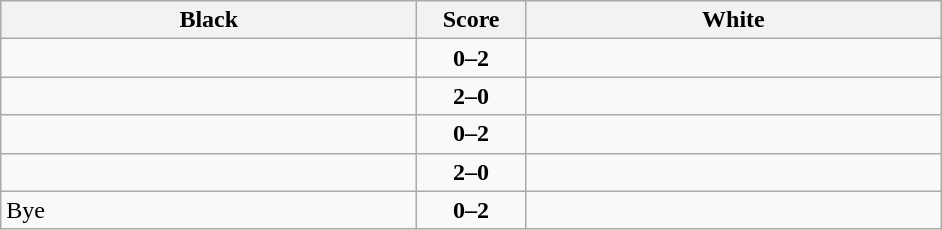<table class="wikitable" style="text-align: center;">
<tr>
<th align="right" width="270">Black</th>
<th width="65">Score</th>
<th align="left" width="270">White</th>
</tr>
<tr>
<td align=left></td>
<td align=center><strong>0–2</strong></td>
<td align=left><strong></strong></td>
</tr>
<tr>
<td align=left><strong></strong></td>
<td align=center><strong>2–0</strong></td>
<td align=left></td>
</tr>
<tr>
<td align=left></td>
<td align=center><strong>0–2</strong></td>
<td align=left><strong></strong></td>
</tr>
<tr>
<td align=left><strong></strong></td>
<td align=center><strong>2–0</strong></td>
<td align=left></td>
</tr>
<tr>
<td align=left>Bye</td>
<td align=center><strong>0–2</strong></td>
<td align=left><strong></strong></td>
</tr>
</table>
